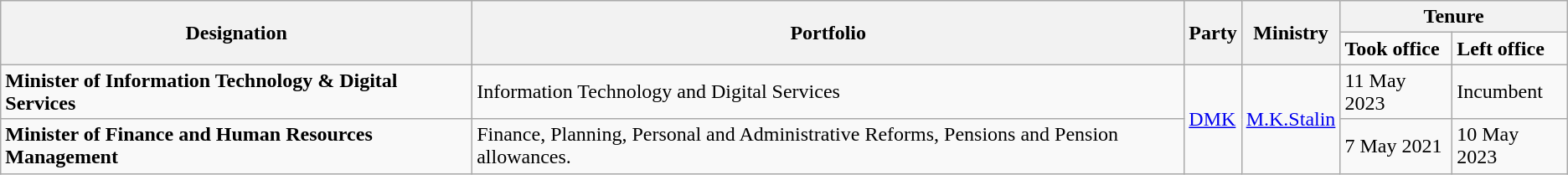<table class="wikitable">
<tr>
<th rowspan="2">Designation</th>
<th rowspan="2">Portfolio</th>
<th rowspan="2">Party</th>
<th rowspan="2">Ministry</th>
<th colspan="2">Tenure</th>
</tr>
<tr>
<td><strong>Took office</strong></td>
<td><strong>Left office</strong></td>
</tr>
<tr>
<td><strong>Minister of Information Technology & Digital Services</strong></td>
<td>Information Technology and Digital Services</td>
<td rowspan="2"><a href='#'>DMK</a></td>
<td rowspan="2"><a href='#'>M.K.Stalin</a></td>
<td>11 May 2023</td>
<td>Incumbent</td>
</tr>
<tr>
<td><strong>Minister of Finance and Human Resources Management</strong></td>
<td>Finance, Planning, Personal and Administrative Reforms, Pensions and Pension allowances.</td>
<td>7 May 2021</td>
<td>10 May 2023</td>
</tr>
</table>
